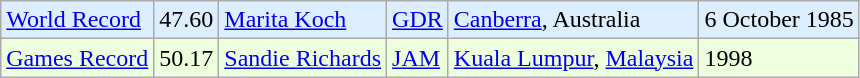<table class="wikitable">
<tr bgcolor = "ddeeff">
<td><a href='#'>World Record</a></td>
<td>47.60</td>
<td><a href='#'>Marita Koch</a></td>
<td><a href='#'>GDR</a></td>
<td><a href='#'>Canberra</a>, Australia</td>
<td>6 October 1985</td>
</tr>
<tr bgcolor = "eeffdd">
<td><a href='#'>Games Record</a></td>
<td>50.17</td>
<td><a href='#'>Sandie Richards</a></td>
<td><a href='#'>JAM</a></td>
<td><a href='#'>Kuala Lumpur</a>, <a href='#'>Malaysia</a></td>
<td>1998</td>
</tr>
</table>
